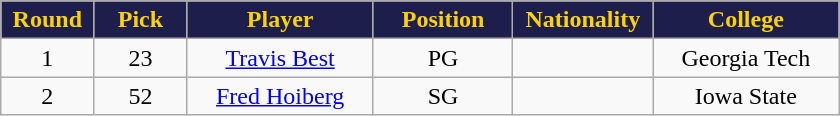<table class="wikitable sortable sortable">
<tr>
<th style="background:#1D1E4B; color:#FFD300" width="10%">Round</th>
<th style="background:#1D1E4B; color:#FFD300" width="10%">Pick</th>
<th style="background:#1D1E4B; color:#FFD300" width="20%">Player</th>
<th style="background:#1D1E4B; color:#FFD300" width="15%">Position</th>
<th style="background:#1D1E4B; color:#FFD300" width="15%">Nationality</th>
<th style="background:#1D1E4B; color:#FFD300" width="20%">College</th>
</tr>
<tr style="text-align: center">
<td>1</td>
<td>23</td>
<td><a href='#'>Travis Best</a></td>
<td>PG</td>
<td></td>
<td>Georgia Tech</td>
</tr>
<tr style="text-align: center">
<td>2</td>
<td>52</td>
<td><a href='#'>Fred Hoiberg</a></td>
<td>SG</td>
<td></td>
<td>Iowa State</td>
</tr>
</table>
